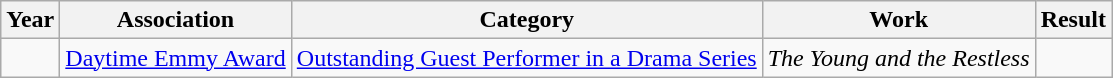<table class="wikitable sortable">
<tr>
<th>Year</th>
<th>Association</th>
<th>Category</th>
<th>Work</th>
<th>Result</th>
</tr>
<tr>
<td></td>
<td><a href='#'>Daytime Emmy Award</a></td>
<td><a href='#'>Outstanding Guest Performer in a Drama Series</a></td>
<td><em>The Young and the Restless</em></td>
<td></td>
</tr>
</table>
